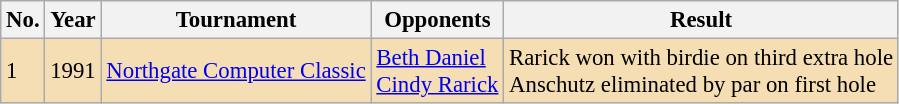<table class="wikitable" style="font-size:95%;">
<tr>
<th>No.</th>
<th>Year</th>
<th>Tournament</th>
<th>Opponents</th>
<th>Result</th>
</tr>
<tr style="background:#F5DEB3;">
<td>1</td>
<td>1991</td>
<td><a href='#'>Northgate Computer Classic</a></td>
<td> <a href='#'>Beth Daniel</a><br> <a href='#'>Cindy Rarick</a></td>
<td>Rarick won with birdie on third extra hole<br>Anschutz eliminated by par on first hole</td>
</tr>
</table>
